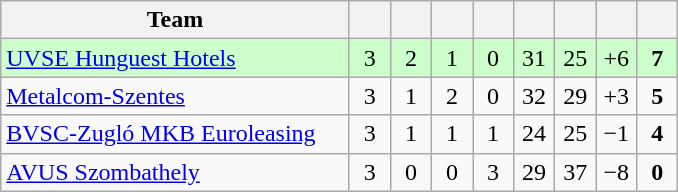<table class="wikitable" style="text-align:center;">
<tr>
<th width=225>Team</th>
<th width=20></th>
<th width=20></th>
<th width=20></th>
<th width=20></th>
<th width=20></th>
<th width=20></th>
<th width=20></th>
<th width=20></th>
</tr>
<tr style="background:#cfc;">
<td align="left"><a href='#'>UVSE Hunguest Hotels</a></td>
<td>3</td>
<td>2</td>
<td>1</td>
<td>0</td>
<td>31</td>
<td>25</td>
<td>+6</td>
<td><strong>7</strong></td>
</tr>
<tr>
<td align="left"><a href='#'>Metalcom-Szentes</a></td>
<td>3</td>
<td>1</td>
<td>2</td>
<td>0</td>
<td>32</td>
<td>29</td>
<td>+3</td>
<td><strong>5</strong></td>
</tr>
<tr>
<td align="left"><a href='#'>BVSC-Zugló MKB Euroleasing</a></td>
<td>3</td>
<td>1</td>
<td>1</td>
<td>1</td>
<td>24</td>
<td>25</td>
<td>−1</td>
<td><strong>4</strong></td>
</tr>
<tr>
<td align="left"><a href='#'>AVUS Szombathely</a></td>
<td>3</td>
<td>0</td>
<td>0</td>
<td>3</td>
<td>29</td>
<td>37</td>
<td>−8</td>
<td><strong>0</strong></td>
</tr>
</table>
